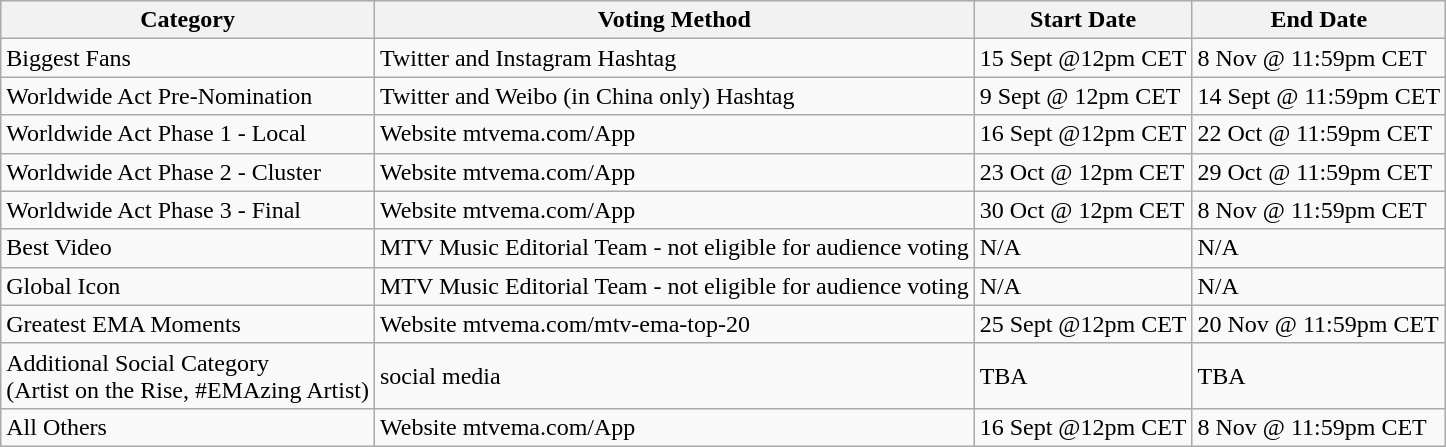<table class="wikitable">
<tr>
<th>Category</th>
<th>Voting Method</th>
<th>Start Date</th>
<th>End Date</th>
</tr>
<tr>
<td>Biggest Fans</td>
<td>Twitter and Instagram Hashtag</td>
<td>15 Sept @12pm CET</td>
<td>8 Nov @ 11:59pm CET</td>
</tr>
<tr>
<td>Worldwide Act Pre-Nomination</td>
<td>Twitter and Weibo (in China only) Hashtag</td>
<td>9 Sept @ 12pm CET</td>
<td>14 Sept @ 11:59pm CET</td>
</tr>
<tr>
<td>Worldwide Act Phase 1 - Local</td>
<td>Website mtvema.com/App</td>
<td>16 Sept @12pm CET</td>
<td>22 Oct @ 11:59pm CET</td>
</tr>
<tr>
<td>Worldwide Act Phase 2 - Cluster</td>
<td>Website mtvema.com/App</td>
<td>23 Oct @ 12pm CET</td>
<td>29 Oct @ 11:59pm CET</td>
</tr>
<tr>
<td>Worldwide Act Phase 3 - Final</td>
<td>Website mtvema.com/App</td>
<td>30 Oct @ 12pm CET</td>
<td>8 Nov @ 11:59pm CET</td>
</tr>
<tr>
<td>Best Video</td>
<td>MTV Music Editorial Team - not eligible for audience voting</td>
<td>N/A</td>
<td>N/A</td>
</tr>
<tr>
<td>Global Icon</td>
<td>MTV Music Editorial Team - not eligible for audience voting</td>
<td>N/A</td>
<td>N/A</td>
</tr>
<tr>
<td>Greatest EMA Moments</td>
<td>Website mtvema.com/mtv-ema-top-20</td>
<td>25 Sept @12pm CET</td>
<td>20 Nov @ 11:59pm CET</td>
</tr>
<tr>
<td>Additional Social Category <br> (Artist on the Rise, #EMAzing Artist)</td>
<td>social media</td>
<td>TBA</td>
<td>TBA</td>
</tr>
<tr>
<td>All Others</td>
<td>Website mtvema.com/App</td>
<td>16 Sept @12pm CET</td>
<td>8 Nov @ 11:59pm CET</td>
</tr>
</table>
